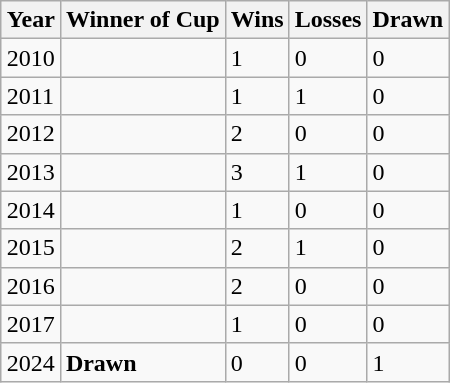<table class="wikitable" style="margin: 1em auto 1em auto">
<tr>
<th>Year</th>
<th>Winner of Cup</th>
<th>Wins</th>
<th>Losses</th>
<th>Drawn</th>
</tr>
<tr>
<td>2010</td>
<td><strong></strong></td>
<td>1</td>
<td>0</td>
<td>0</td>
</tr>
<tr>
<td>2011</td>
<td><strong></strong></td>
<td>1</td>
<td>1</td>
<td>0</td>
</tr>
<tr>
<td>2012</td>
<td><strong></strong></td>
<td>2</td>
<td>0</td>
<td>0</td>
</tr>
<tr>
<td>2013</td>
<td><strong></strong></td>
<td>3</td>
<td>1</td>
<td>0</td>
</tr>
<tr>
<td>2014</td>
<td><strong></strong></td>
<td>1</td>
<td>0</td>
<td>0</td>
</tr>
<tr>
<td>2015</td>
<td><strong></strong></td>
<td>2</td>
<td>1</td>
<td>0</td>
</tr>
<tr>
<td>2016</td>
<td><strong></strong></td>
<td>2</td>
<td>0</td>
<td>0</td>
</tr>
<tr>
<td>2017</td>
<td><strong></strong></td>
<td>1</td>
<td>0</td>
<td>0</td>
</tr>
<tr>
<td>2024</td>
<td><strong>Drawn</strong></td>
<td>0</td>
<td>0</td>
<td>1</td>
</tr>
</table>
